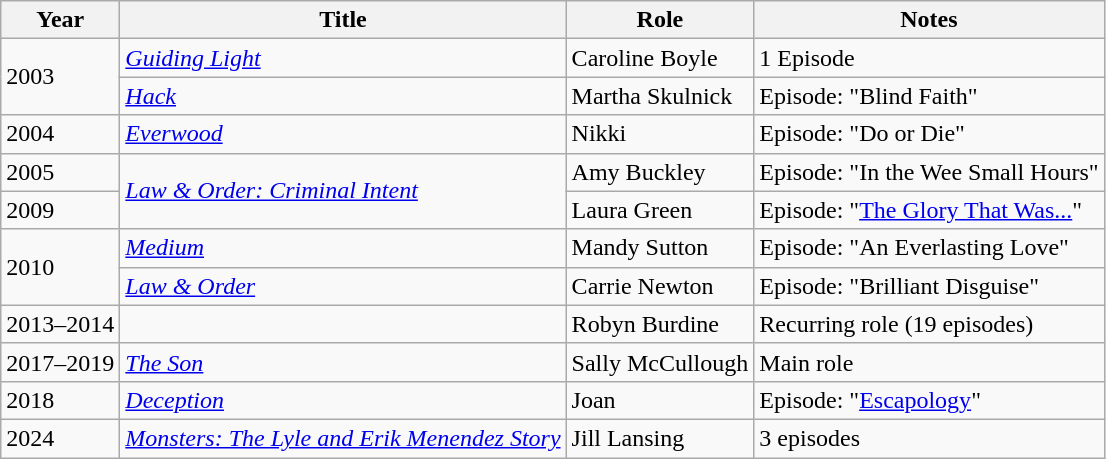<table class="wikitable sortable">
<tr>
<th>Year</th>
<th>Title</th>
<th>Role</th>
<th class="unsortable">Notes</th>
</tr>
<tr>
<td rowspan="2">2003</td>
<td><em><a href='#'>Guiding Light</a></em></td>
<td>Caroline Boyle</td>
<td>1 Episode</td>
</tr>
<tr>
<td><em><a href='#'>Hack</a></em></td>
<td>Martha Skulnick</td>
<td>Episode: "Blind Faith"</td>
</tr>
<tr>
<td>2004</td>
<td><em><a href='#'>Everwood</a></em></td>
<td>Nikki</td>
<td>Episode: "Do or Die"</td>
</tr>
<tr>
<td>2005</td>
<td rowspan="2"><em><a href='#'>Law & Order: Criminal Intent</a></em></td>
<td>Amy Buckley</td>
<td>Episode: "In the Wee Small Hours"</td>
</tr>
<tr>
<td>2009</td>
<td>Laura Green</td>
<td>Episode: "<a href='#'>The Glory That Was...</a>"</td>
</tr>
<tr>
<td rowspan="2">2010</td>
<td><em><a href='#'>Medium</a></em></td>
<td>Mandy Sutton</td>
<td>Episode: "An Everlasting Love"</td>
</tr>
<tr>
<td><em><a href='#'>Law & Order</a></em></td>
<td>Carrie Newton</td>
<td>Episode: "Brilliant Disguise"</td>
</tr>
<tr>
<td>2013–2014</td>
<td><em></em></td>
<td>Robyn Burdine</td>
<td>Recurring role (19 episodes)</td>
</tr>
<tr>
<td>2017–2019</td>
<td><em><a href='#'>The Son</a></em></td>
<td>Sally McCullough</td>
<td>Main role</td>
</tr>
<tr>
<td>2018</td>
<td><em><a href='#'>Deception</a></em></td>
<td>Joan</td>
<td>Episode: "<a href='#'>Escapology</a>"</td>
</tr>
<tr>
<td>2024</td>
<td><em><a href='#'>Monsters: The Lyle and Erik Menendez Story</a></em></td>
<td>Jill Lansing</td>
<td>3 episodes</td>
</tr>
</table>
